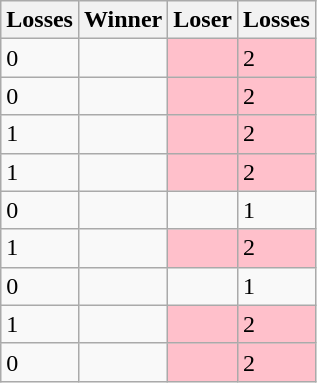<table class=wikitable>
<tr>
<th>Losses</th>
<th>Winner</th>
<th>Loser</th>
<th>Losses</th>
</tr>
<tr>
<td>0</td>
<td></td>
<td bgcolor=pink></td>
<td bgcolor=pink>2</td>
</tr>
<tr>
<td>0</td>
<td></td>
<td bgcolor=pink></td>
<td bgcolor=pink>2</td>
</tr>
<tr>
<td>1</td>
<td></td>
<td bgcolor=pink></td>
<td bgcolor=pink>2</td>
</tr>
<tr>
<td>1</td>
<td></td>
<td bgcolor=pink></td>
<td bgcolor=pink>2</td>
</tr>
<tr>
<td>0</td>
<td></td>
<td></td>
<td>1</td>
</tr>
<tr>
<td>1</td>
<td></td>
<td bgcolor=pink></td>
<td bgcolor=pink>2</td>
</tr>
<tr>
<td>0</td>
<td></td>
<td></td>
<td>1</td>
</tr>
<tr>
<td>1</td>
<td></td>
<td bgcolor=pink></td>
<td bgcolor=pink>2</td>
</tr>
<tr>
<td>0</td>
<td></td>
<td bgcolor=pink></td>
<td bgcolor=pink>2</td>
</tr>
</table>
